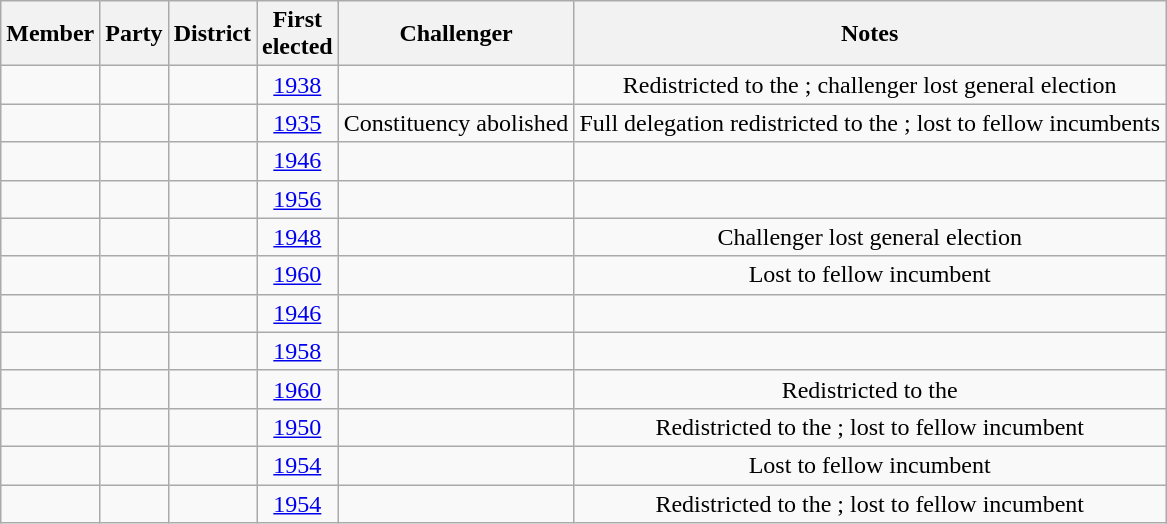<table class="wikitable sortable" style=text-align:center>
<tr>
<th>Member</th>
<th>Party</th>
<th>District</th>
<th>First<br>elected</th>
<th>Challenger</th>
<th>Notes</th>
</tr>
<tr>
<td></td>
<td></td>
<td></td>
<td><a href='#'>1938</a></td>
<td></td>
<td>Redistricted to the ; challenger lost general election</td>
</tr>
<tr>
<td></td>
<td></td>
<td></td>
<td><a href='#'>1935</a></td>
<td>Constituency abolished</td>
<td>Full delegation redistricted to the ; lost to fellow incumbents</td>
</tr>
<tr>
<td></td>
<td></td>
<td></td>
<td><a href='#'>1946</a></td>
<td></td>
<td></td>
</tr>
<tr>
<td></td>
<td></td>
<td></td>
<td><a href='#'>1956</a></td>
<td></td>
<td></td>
</tr>
<tr>
<td></td>
<td></td>
<td></td>
<td><a href='#'>1948</a></td>
<td></td>
<td>Challenger lost general election</td>
</tr>
<tr>
<td></td>
<td></td>
<td></td>
<td><a href='#'>1960</a></td>
<td></td>
<td>Lost to fellow incumbent</td>
</tr>
<tr>
<td></td>
<td></td>
<td></td>
<td><a href='#'>1946</a></td>
<td></td>
<td></td>
</tr>
<tr>
<td></td>
<td></td>
<td></td>
<td><a href='#'>1958</a></td>
<td></td>
<td></td>
</tr>
<tr>
<td></td>
<td></td>
<td></td>
<td><a href='#'>1960</a></td>
<td></td>
<td>Redistricted to the </td>
</tr>
<tr>
<td></td>
<td></td>
<td></td>
<td><a href='#'>1950</a></td>
<td></td>
<td>Redistricted to the ; lost to fellow incumbent</td>
</tr>
<tr>
<td></td>
<td></td>
<td></td>
<td><a href='#'>1954</a></td>
<td></td>
<td>Lost to fellow incumbent</td>
</tr>
<tr>
<td></td>
<td></td>
<td></td>
<td><a href='#'>1954</a></td>
<td></td>
<td>Redistricted to the ; lost to fellow incumbent</td>
</tr>
</table>
